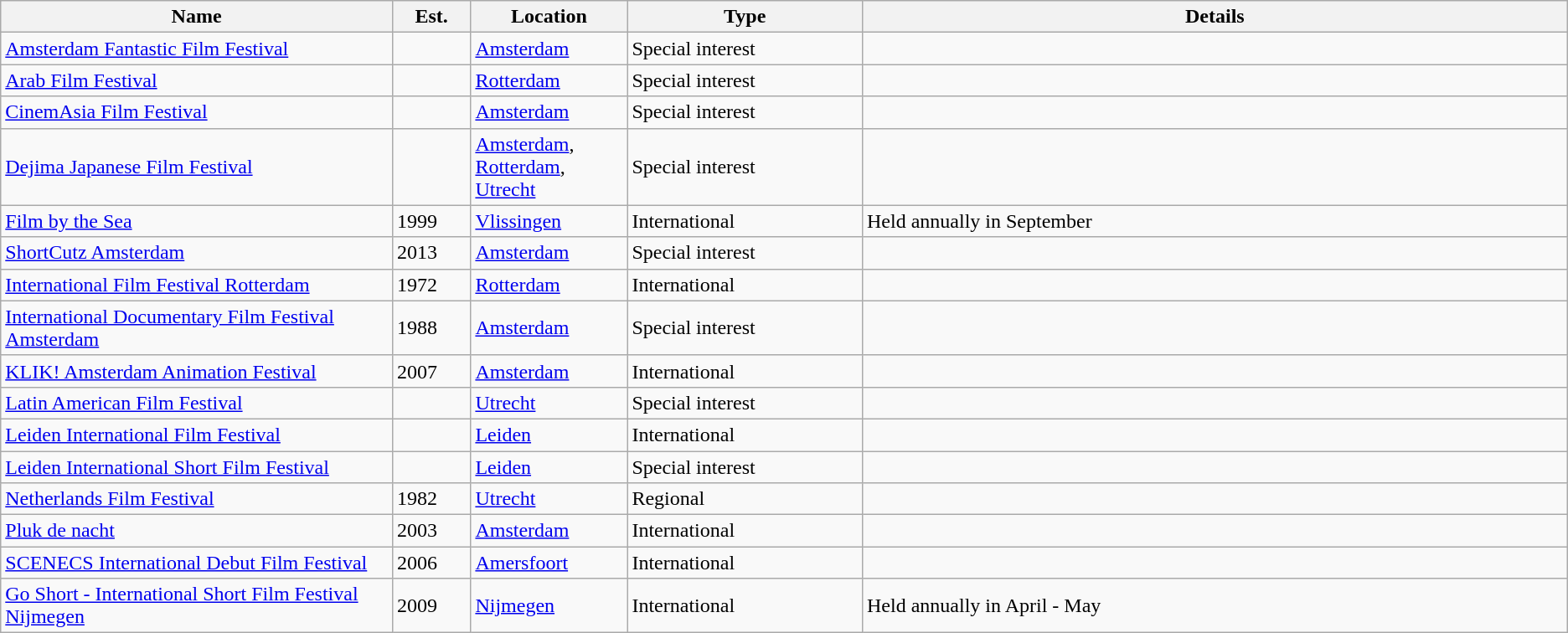<table class="wikitable">
<tr>
<th width="25%">Name</th>
<th width="5%">Est.</th>
<th width="10%">Location</th>
<th width="15%">Type</th>
<th>Details</th>
</tr>
<tr>
<td><a href='#'>Amsterdam Fantastic Film Festival</a></td>
<td></td>
<td><a href='#'>Amsterdam</a></td>
<td>Special interest</td>
<td Fantasy, horror, anime, thriller, cult, science fiction></td>
</tr>
<tr>
<td><a href='#'>Arab Film Festival</a></td>
<td></td>
<td><a href='#'>Rotterdam</a></td>
<td>Special interest</td>
<td Arab cinema and Arab filmmakers></td>
</tr>
<tr>
<td><a href='#'>CinemAsia Film Festival</a></td>
<td></td>
<td><a href='#'>Amsterdam</a></td>
<td>Special interest</td>
<td Asian films></td>
</tr>
<tr>
<td><a href='#'>Dejima Japanese Film Festival</a></td>
<td></td>
<td><a href='#'>Amsterdam</a>, <a href='#'>Rotterdam</a>, <a href='#'>Utrecht</a></td>
<td>Special interest</td>
<td Japanese films></td>
</tr>
<tr>
<td><a href='#'>Film by the Sea</a></td>
<td>1999</td>
<td><a href='#'>Vlissingen</a></td>
<td>International</td>
<td>Held annually in September</td>
</tr>
<tr>
<td><a href='#'>ShortCutz Amsterdam</a></td>
<td>2013</td>
<td><a href='#'>Amsterdam</a></td>
<td>Special interest</td>
<td Annual short film festival, honoring the best Dutch talent in short-film achievements.></td>
</tr>
<tr>
<td><a href='#'>International Film Festival Rotterdam</a></td>
<td>1972</td>
<td><a href='#'>Rotterdam</a></td>
<td>International</td>
<td Held annually in January and February, featuring independent and experimental films.></td>
</tr>
<tr>
<td><a href='#'>International Documentary Film Festival Amsterdam</a></td>
<td>1988</td>
<td><a href='#'>Amsterdam</a></td>
<td>Special interest</td>
<td></td>
</tr>
<tr>
<td><a href='#'>KLIK! Amsterdam Animation Festival</a></td>
<td>2007</td>
<td><a href='#'>Amsterdam</a></td>
<td>International</td>
<td Held annually in November, featuring short animated films.></td>
</tr>
<tr>
<td><a href='#'>Latin American Film Festival</a></td>
<td></td>
<td><a href='#'>Utrecht</a></td>
<td>Special interest</td>
<td></td>
</tr>
<tr>
<td><a href='#'>Leiden International Film Festival</a></td>
<td></td>
<td><a href='#'>Leiden</a></td>
<td>International</td>
<td></td>
</tr>
<tr>
<td><a href='#'>Leiden International Short Film Festival</a></td>
<td></td>
<td><a href='#'>Leiden</a></td>
<td>Special interest</td>
<td Short Films></td>
</tr>
<tr>
<td><a href='#'>Netherlands Film Festival</a></td>
<td>1982</td>
<td><a href='#'>Utrecht</a></td>
<td>Regional</td>
<td Feature films, short subjects, documentaries, television drama></td>
</tr>
<tr>
<td><a href='#'>Pluk de nacht</a></td>
<td>2003</td>
<td><a href='#'>Amsterdam</a></td>
<td>International</td>
<td Open air film festival focusing on art house, short films and media art. Held annually in August.></td>
</tr>
<tr>
<td><a href='#'>SCENECS International Debut Film Festival</a></td>
<td>2006</td>
<td><a href='#'>Amersfoort</a></td>
<td>International</td>
<td Held annually in November.></td>
</tr>
<tr>
<td><a href='#'>Go Short - International Short Film Festival Nijmegen</a></td>
<td>2009</td>
<td><a href='#'>Nijmegen</a></td>
<td>International</td>
<td>Held annually in April - May</td>
</tr>
</table>
